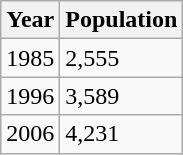<table class="wikitable">
<tr>
<th>Year</th>
<th>Population</th>
</tr>
<tr>
<td>1985</td>
<td>2,555</td>
</tr>
<tr>
<td>1996</td>
<td>3,589</td>
</tr>
<tr>
<td>2006</td>
<td>4,231</td>
</tr>
</table>
